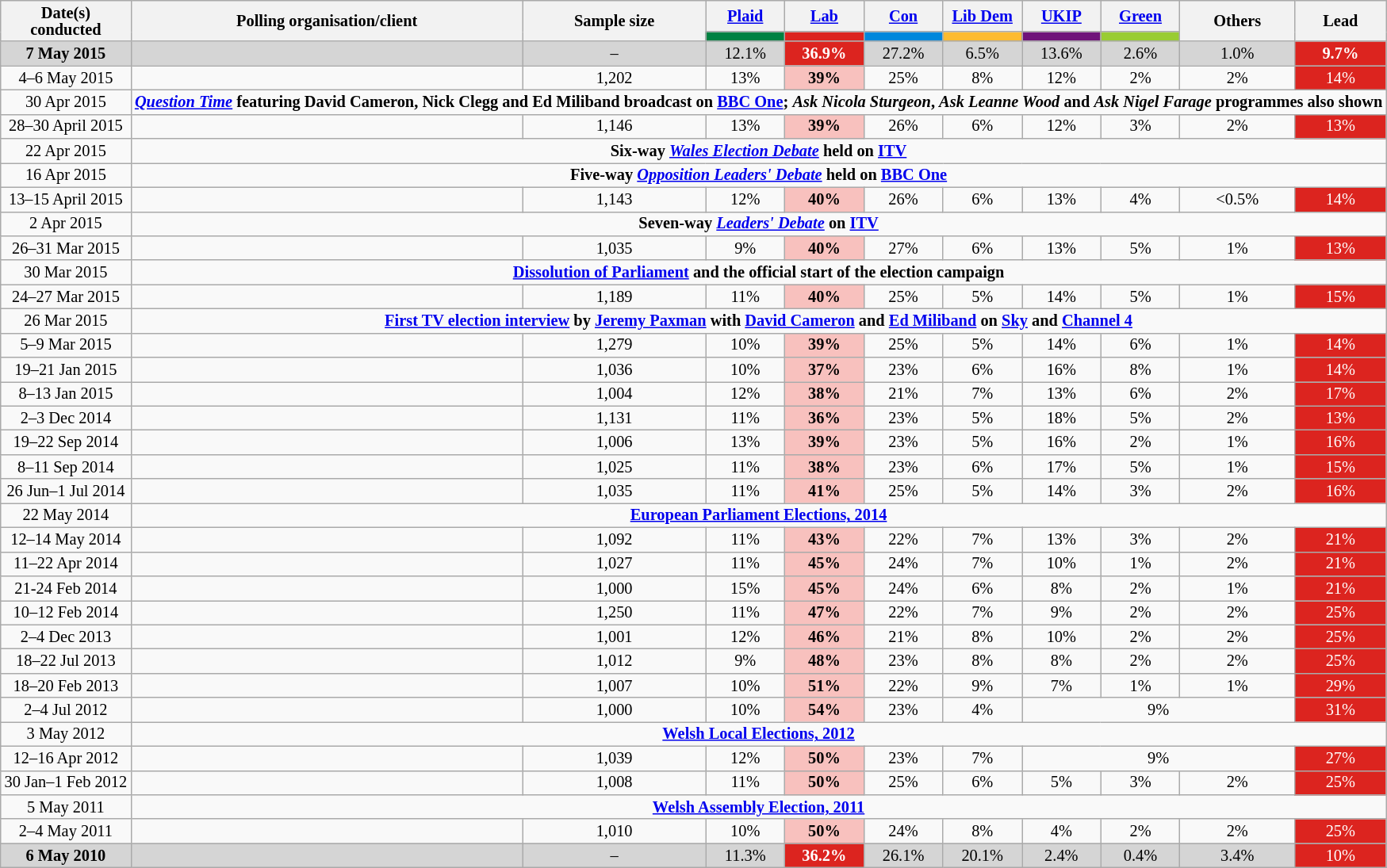<table class="wikitable sortable" style="text-align:center;font-size:85%;line-height:14px">
<tr>
<th rowspan="2">Date(s)<br>conducted</th>
<th rowspan="2">Polling organisation/client</th>
<th rowspan="2">Sample size</th>
<th><a href='#'>Plaid</a></th>
<th><a href='#'>Lab</a></th>
<th><a href='#'>Con</a></th>
<th><a href='#'>Lib Dem</a></th>
<th><a href='#'>UKIP</a></th>
<th><a href='#'>Green</a></th>
<th rowspan="2">Others</th>
<th rowspan="2">Lead</th>
</tr>
<tr>
<th class="unsortable" style="background:#008142; width:60px;"></th>
<th class="unsortable" style="background:#dc241f; width:60px;"></th>
<th class="unsortable" style="background:#0087dc; width:60px;"></th>
<th class="unsortable" style="background:#fdbb30; width:60px;"></th>
<th class="unsortable" style="background:#70147a; width:60px;"></th>
<th class="unsortable" style="background:#99CC33; width:60px;"></th>
</tr>
<tr>
<td style="background:#D5D5D5"><strong>7 May 2015</strong></td>
<td style="background:#D5D5D5"></td>
<td style="background:#D5D5D5">–</td>
<td style="background:#D5D5D5">12.1%</td>
<td style="background:#DC241F; color:white;"><strong>36.9%</strong></td>
<td style="background:#D5D5D5">27.2%</td>
<td style="background:#D5D5D5">6.5%</td>
<td style="background:#D5D5D5">13.6%</td>
<td style="background:#D5D5D5">2.6%</td>
<td style="background:#D5D5D5">1.0%</td>
<td style="background:#dc241f; color:white;"><strong>9.7%</strong></td>
</tr>
<tr>
<td>4–6 May 2015</td>
<td></td>
<td>1,202</td>
<td>13%</td>
<td style="background:#F8C1BE"><strong>39%</strong></td>
<td>25%</td>
<td>8%</td>
<td>12%</td>
<td>2%</td>
<td>2%</td>
<td style="background:#dc241f; color:white;">14%</td>
</tr>
<tr>
<td>30 Apr 2015</td>
<td colspan="11"><strong><a href='#'><em>Question Time</em></a> featuring David Cameron, Nick Clegg and Ed Miliband broadcast on <a href='#'>BBC One</a>; <em>Ask Nicola Sturgeon</em>, <em>Ask Leanne Wood</em> and <em>Ask Nigel Farage</em> programmes also shown</strong></td>
</tr>
<tr>
<td>28–30 April 2015</td>
<td></td>
<td>1,146</td>
<td>13%</td>
<td style="background:#F8C1BE"><strong>39%</strong></td>
<td>26%</td>
<td>6%</td>
<td>12%</td>
<td>3%</td>
<td>2%</td>
<td style="background:#dc241f; color:white;">13%</td>
</tr>
<tr>
<td>22 Apr 2015</td>
<td colspan="11"><strong>Six-way <em><a href='#'>Wales Election Debate</a></em> held on <a href='#'>ITV</a></strong></td>
</tr>
<tr>
<td>16 Apr 2015</td>
<td colspan="11"><strong>Five-way <em><a href='#'>Opposition Leaders' Debate</a></em> held on <a href='#'>BBC One</a></strong></td>
</tr>
<tr>
<td>13–15 April 2015</td>
<td></td>
<td>1,143</td>
<td>12%</td>
<td style="background:#F8C1BE"><strong>40%</strong></td>
<td>26%</td>
<td>6%</td>
<td>13%</td>
<td>4%</td>
<td><0.5%</td>
<td style="background:#dc241f; color:white;">14%</td>
</tr>
<tr>
<td>2 Apr 2015</td>
<td colspan="10"><strong>Seven-way <em><a href='#'>Leaders' Debate</a></em> on <a href='#'>ITV</a></strong></td>
</tr>
<tr>
<td>26–31 Mar 2015</td>
<td></td>
<td>1,035</td>
<td>9%</td>
<td style="background:#F8C1BE"><strong>40%</strong></td>
<td>27%</td>
<td>6%</td>
<td>13%</td>
<td>5%</td>
<td>1%</td>
<td style="background:#dc241f; color:white;">13%</td>
</tr>
<tr>
<td>30 Mar 2015</td>
<td colspan="10"><strong><a href='#'>Dissolution of Parliament</a> and the official start of the election campaign</strong></td>
</tr>
<tr>
<td>24–27 Mar 2015</td>
<td></td>
<td>1,189</td>
<td>11%</td>
<td style="background:#F8C1BE"><strong>40%</strong></td>
<td>25%</td>
<td>5%</td>
<td>14%</td>
<td>5%</td>
<td>1%</td>
<td style="background:#dc241f; color:white;">15%</td>
</tr>
<tr>
<td>26 Mar 2015</td>
<td colspan="10"><strong><a href='#'>First TV election interview</a> by <a href='#'>Jeremy Paxman</a> with <a href='#'>David Cameron</a> and <a href='#'>Ed Miliband</a> on <a href='#'>Sky</a> and <a href='#'>Channel 4</a></strong></td>
</tr>
<tr>
<td>5–9 Mar 2015</td>
<td></td>
<td>1,279</td>
<td>10%</td>
<td style="background:#F8C1BE"><strong>39%</strong></td>
<td>25%</td>
<td>5%</td>
<td>14%</td>
<td>6%</td>
<td>1%</td>
<td style="background:#dc241f; color:white;">14%</td>
</tr>
<tr>
<td>19–21 Jan 2015</td>
<td></td>
<td>1,036</td>
<td>10%</td>
<td style="background:#F8C1BE"><strong>37%</strong></td>
<td>23%</td>
<td>6%</td>
<td>16%</td>
<td>8%</td>
<td>1%</td>
<td style="background:#dc241f; color:white;">14%</td>
</tr>
<tr>
<td>8–13 Jan 2015</td>
<td></td>
<td>1,004</td>
<td>12%</td>
<td style="background:#F8C1BE"><strong>38%</strong></td>
<td>21%</td>
<td>7%</td>
<td>13%</td>
<td>6%</td>
<td>2%</td>
<td style="background:#dc241f; color:white;">17%</td>
</tr>
<tr>
<td>2–3 Dec 2014</td>
<td></td>
<td>1,131</td>
<td>11%</td>
<td style="background:#F8C1BE"><strong>36%</strong></td>
<td>23%</td>
<td>5%</td>
<td>18%</td>
<td>5%</td>
<td>2%</td>
<td style="background:#dc241f; color:white;">13%</td>
</tr>
<tr>
<td>19–22 Sep 2014</td>
<td></td>
<td>1,006</td>
<td>13%</td>
<td style="background:#F8C1BE"><strong>39%</strong></td>
<td>23%</td>
<td>5%</td>
<td>16%</td>
<td>2%</td>
<td>1%</td>
<td style="background:#dc241f; color:white;">16%</td>
</tr>
<tr>
<td>8–11 Sep 2014</td>
<td></td>
<td>1,025</td>
<td>11%</td>
<td style="background:#F8C1BE"><strong>38%</strong></td>
<td>23%</td>
<td>6%</td>
<td>17%</td>
<td>5%</td>
<td>1%</td>
<td style="background:#dc241f; color:white;">15%</td>
</tr>
<tr>
<td>26 Jun–1 Jul 2014</td>
<td></td>
<td>1,035</td>
<td>11%</td>
<td style="background:#F8C1BE"><strong>41%</strong></td>
<td>25%</td>
<td>5%</td>
<td>14%</td>
<td>3%</td>
<td>2%</td>
<td style="background:#dc241f; color:white;">16%</td>
</tr>
<tr>
<td data-sort-value="2014-05-22">22 May 2014</td>
<td colspan="10"><strong><a href='#'>European Parliament Elections, 2014</a></strong></td>
</tr>
<tr>
<td>12–14 May 2014</td>
<td></td>
<td>1,092</td>
<td>11%</td>
<td style="background:#F8C1BE"><strong>43%</strong></td>
<td>22%</td>
<td>7%</td>
<td>13%</td>
<td>3%</td>
<td>2%</td>
<td style="background:#dc241f; color:white;">21%</td>
</tr>
<tr>
<td>11–22 Apr 2014</td>
<td></td>
<td>1,027</td>
<td>11%</td>
<td style="background:#F8C1BE"><strong>45%</strong></td>
<td>24%</td>
<td>7%</td>
<td>10%</td>
<td>1%</td>
<td>2%</td>
<td style="background:#dc241f; color:white;">21%</td>
</tr>
<tr>
<td>21-24 Feb 2014</td>
<td></td>
<td>1,000</td>
<td>15%</td>
<td style="background:#F8C1BE"><strong>45%</strong></td>
<td>24%</td>
<td>6%</td>
<td>8%</td>
<td>2%</td>
<td>1%</td>
<td style="background:#dc241f; color:white;">21%</td>
</tr>
<tr>
<td>10–12 Feb 2014</td>
<td></td>
<td>1,250</td>
<td>11%</td>
<td style="background:#F8C1BE"><strong>47%</strong></td>
<td>22%</td>
<td>7%</td>
<td>9%</td>
<td>2%</td>
<td>2%</td>
<td style="background:#dc241f; color:white;">25%</td>
</tr>
<tr>
<td>2–4 Dec 2013</td>
<td></td>
<td>1,001</td>
<td>12%</td>
<td style="background:#F8C1BE"><strong>46%</strong></td>
<td>21%</td>
<td>8%</td>
<td>10%</td>
<td>2%</td>
<td>2%</td>
<td style="background:#dc241f; color:white;">25%</td>
</tr>
<tr>
<td>18–22 Jul 2013</td>
<td></td>
<td>1,012</td>
<td>9%</td>
<td style="background:#F8C1BE"><strong>48%</strong></td>
<td>23%</td>
<td>8%</td>
<td>8%</td>
<td>2%</td>
<td>2%</td>
<td style="background:#dc241f; color:white;">25%</td>
</tr>
<tr>
<td>18–20 Feb 2013</td>
<td></td>
<td>1,007</td>
<td>10%</td>
<td style="background:#F8C1BE"><strong>51%</strong></td>
<td>22%</td>
<td>9%</td>
<td>7%</td>
<td>1%</td>
<td>1%</td>
<td style="background:#dc241f; color:white;">29%</td>
</tr>
<tr>
<td>2–4 Jul 2012</td>
<td></td>
<td>1,000</td>
<td>10%</td>
<td style="background:#F8C1BE"><strong>54%</strong></td>
<td>23%</td>
<td>4%</td>
<td colspan="3">9%</td>
<td style="background:#dc241f; color:white;">31%</td>
</tr>
<tr>
<td data-sort-value="2012-05-03">3 May 2012</td>
<td colspan="10"><strong><a href='#'>Welsh Local Elections, 2012</a></strong></td>
</tr>
<tr>
<td>12–16 Apr 2012</td>
<td></td>
<td>1,039</td>
<td>12%</td>
<td style="background:#F8C1BE"><strong>50%</strong></td>
<td>23%</td>
<td>7%</td>
<td colspan="3">9%</td>
<td style="background:#dc241f; color:white;">27%</td>
</tr>
<tr>
<td>30 Jan–1 Feb 2012</td>
<td></td>
<td>1,008</td>
<td>11%</td>
<td style="background:#F8C1BE"><strong>50%</strong></td>
<td>25%</td>
<td>6%</td>
<td>5%</td>
<td>3%</td>
<td>2%</td>
<td style="background:#dc241f; color:white;">25%</td>
</tr>
<tr>
<td data-sort-value="2011-05-05">5 May 2011</td>
<td colspan="10"><strong><a href='#'>Welsh Assembly Election, 2011</a></strong></td>
</tr>
<tr>
<td>2–4 May 2011</td>
<td></td>
<td>1,010</td>
<td>10%</td>
<td style="background:#F8C1BE"><strong>50%</strong></td>
<td>24%</td>
<td>8%</td>
<td>4%</td>
<td>2%</td>
<td>2%</td>
<td style="background:#dc241f; color:white;">25%</td>
</tr>
<tr>
<td style="background:#D5D5D5"><strong>6 May 2010</strong></td>
<td style="background:#D5D5D5"></td>
<td style="background:#D5D5D5">–</td>
<td style="background:#D5D5D5">11.3%</td>
<td style="background:#dc241f; color:white;"><strong>36.2%</strong></td>
<td style="background:#D5D5D5">26.1%</td>
<td style="background:#D5D5D5">20.1%</td>
<td style="background:#D5D5D5">2.4%</td>
<td style="background:#D5D5D5">0.4%</td>
<td style="background:#D5D5D5">3.4%</td>
<td style="background:#dc241f; color:white;">10%</td>
</tr>
</table>
